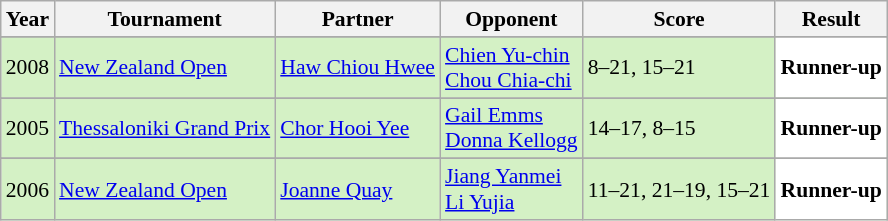<table class="sortable wikitable" style="font-size: 90%;">
<tr>
<th>Year</th>
<th>Tournament</th>
<th>Partner</th>
<th>Opponent</th>
<th>Score</th>
<th>Result</th>
</tr>
<tr>
</tr>
<tr style="background:#D4F1C5">
<td align="center">2008</td>
<td align="left"><a href='#'>New Zealand Open</a></td>
<td align="left"> <a href='#'>Haw Chiou Hwee</a></td>
<td align="left"> <a href='#'>Chien Yu-chin</a> <br>  <a href='#'>Chou Chia-chi</a></td>
<td align="left">8–21, 15–21</td>
<td style="text-align:left; background:white"> <strong>Runner-up</strong></td>
</tr>
<tr>
</tr>
<tr style="background:#D4F1C5">
<td align="center">2005</td>
<td align="left"><a href='#'>Thessaloniki Grand Prix</a></td>
<td align="left"> <a href='#'>Chor Hooi Yee</a></td>
<td align="left"> <a href='#'>Gail Emms</a> <br>  <a href='#'>Donna Kellogg</a></td>
<td align="left">14–17, 8–15</td>
<td style="text-align:left; background:white"> <strong>Runner-up</strong></td>
</tr>
<tr>
</tr>
<tr style="background:#D4F1C5">
<td align="center">2006</td>
<td align="left"><a href='#'>New Zealand Open</a></td>
<td align="left"> <a href='#'>Joanne Quay</a></td>
<td align="left"> <a href='#'>Jiang Yanmei</a> <br>  <a href='#'>Li Yujia</a></td>
<td align="left">11–21, 21–19, 15–21</td>
<td style="text-align:left; background:white"> <strong>Runner-up</strong></td>
</tr>
</table>
